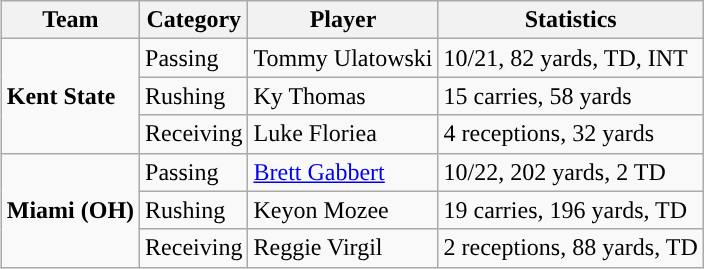<table class="wikitable" style="float:right">
<tr>
<th>Team</th>
<th>Category</th>
<th>Player</th>
<th>Statistics</th>
</tr>
<tr>
<td rowspan=3><strong>Kent State</strong></td>
<td>Passing</td>
<td>Tommy Ulatowski</td>
<td>10/21, 82 yards, TD, INT</td>
</tr>
<tr>
<td>Rushing</td>
<td>Ky Thomas</td>
<td>15 carries, 58 yards</td>
</tr>
<tr>
<td>Receiving</td>
<td>Luke Floriea</td>
<td>4 receptions, 32 yards</td>
</tr>
<tr>
<td rowspan=3><strong>Miami (OH)</strong></td>
<td>Passing</td>
<td><a href='#'>Brett Gabbert</a></td>
<td>10/22, 202 yards, 2 TD</td>
</tr>
<tr>
<td>Rushing</td>
<td>Keyon Mozee</td>
<td>19 carries, 196 yards, TD</td>
</tr>
<tr>
<td>Receiving</td>
<td>Reggie Virgil</td>
<td>2 receptions, 88 yards, TD</td>
</tr>
</table>
